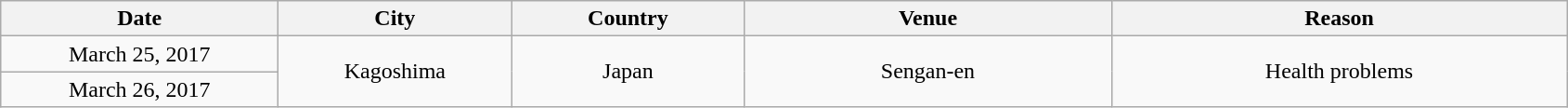<table class="wikitable" style="text-align:center;">
<tr>
<th scope="col" style="width:12em;">Date</th>
<th scope="col" style="width:10em;">City</th>
<th scope="col" style="width:10em;">Country</th>
<th scope="col" style="width:16em;">Venue</th>
<th scope="col" style="width:20em;">Reason</th>
</tr>
<tr>
<td>March 25, 2017</td>
<td rowspan="2">Kagoshima</td>
<td rowspan="2">Japan</td>
<td rowspan="2">Sengan-en</td>
<td rowspan="2">Health problems</td>
</tr>
<tr>
<td>March 26, 2017</td>
</tr>
</table>
